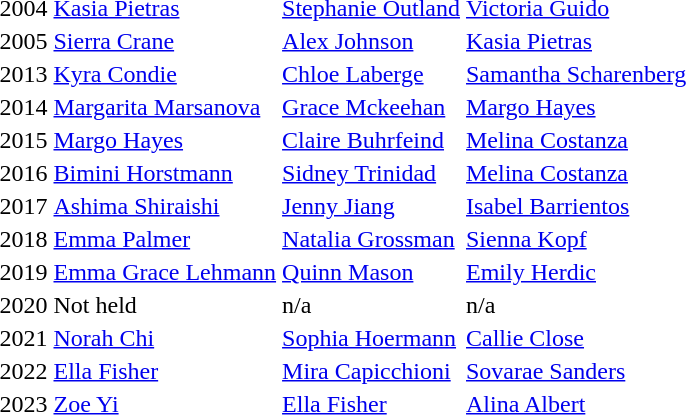<table>
<tr>
<td style="text-align:center;">2004</td>
<td><a href='#'>Kasia Pietras</a></td>
<td><a href='#'>Stephanie Outland</a></td>
<td><a href='#'>Victoria Guido</a></td>
</tr>
<tr>
<td style="text-align:center;">2005</td>
<td><a href='#'>Sierra Crane</a></td>
<td><a href='#'>Alex Johnson</a></td>
<td><a href='#'>Kasia Pietras</a></td>
</tr>
<tr>
<td style="text-align:center;">2013</td>
<td><a href='#'>Kyra Condie</a></td>
<td><a href='#'>Chloe Laberge</a></td>
<td><a href='#'>Samantha Scharenberg</a></td>
</tr>
<tr>
<td style="text-align:center;">2014</td>
<td><a href='#'>Margarita Marsanova</a></td>
<td><a href='#'>Grace Mckeehan</a></td>
<td><a href='#'>Margo Hayes</a></td>
</tr>
<tr>
<td style="text-align:center;">2015</td>
<td><a href='#'>Margo Hayes</a></td>
<td><a href='#'>Claire Buhrfeind</a></td>
<td><a href='#'>Melina Costanza</a></td>
</tr>
<tr>
<td style="text-align:center;">2016</td>
<td><a href='#'>Bimini Horstmann</a></td>
<td><a href='#'>Sidney Trinidad</a></td>
<td><a href='#'>Melina Costanza</a></td>
</tr>
<tr>
<td style="text-align:center;">2017</td>
<td><a href='#'>Ashima Shiraishi</a></td>
<td><a href='#'>Jenny Jiang</a></td>
<td><a href='#'>Isabel Barrientos</a></td>
</tr>
<tr>
<td style="text-align:center;">2018</td>
<td><a href='#'>Emma Palmer</a></td>
<td><a href='#'>Natalia Grossman</a></td>
<td><a href='#'>Sienna Kopf</a></td>
</tr>
<tr>
<td style="text-align:center;">2019</td>
<td><a href='#'>Emma Grace Lehmann</a></td>
<td><a href='#'>Quinn Mason</a></td>
<td><a href='#'>Emily Herdic</a></td>
</tr>
<tr>
<td style="text-align:center;">2020</td>
<td>Not held</td>
<td>n/a</td>
<td>n/a</td>
</tr>
<tr>
<td style="text-align:center;">2021</td>
<td><a href='#'>Norah Chi</a></td>
<td><a href='#'>Sophia Hoermann</a></td>
<td><a href='#'>Callie Close</a></td>
</tr>
<tr>
<td style="text-align:center;">2022</td>
<td><a href='#'>Ella Fisher</a></td>
<td><a href='#'>Mira Capicchioni</a></td>
<td><a href='#'>Sovarae Sanders</a></td>
</tr>
<tr>
<td style="text-align:center;">2023</td>
<td><a href='#'>Zoe Yi</a></td>
<td><a href='#'>Ella Fisher</a></td>
<td><a href='#'>Alina Albert</a></td>
</tr>
</table>
